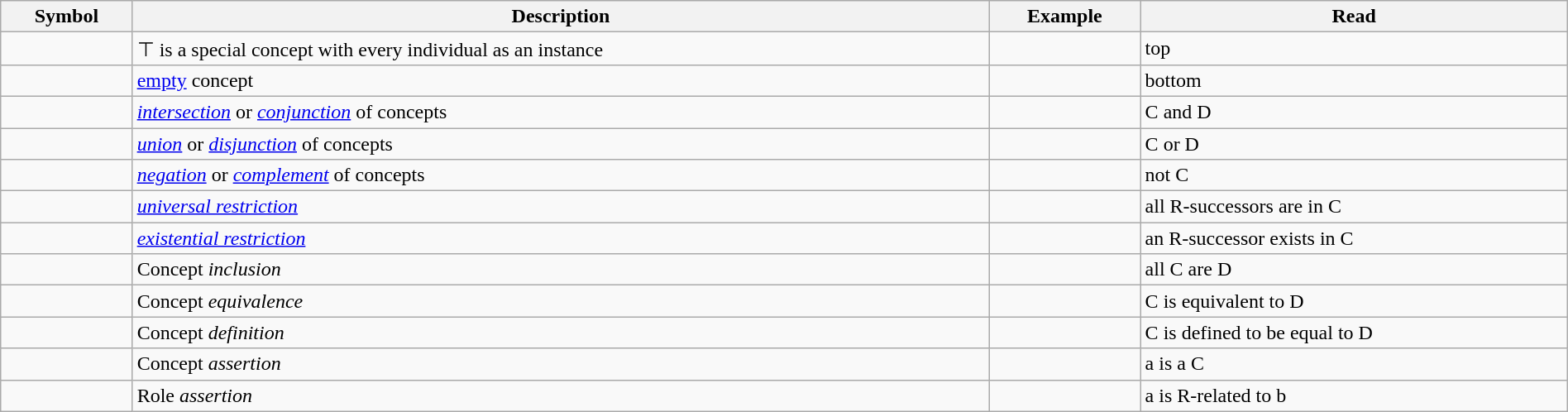<table style="width:100%;"  class="wikitable sortable">
<tr>
<th>Symbol</th>
<th>Description</th>
<th>Example</th>
<th>Read</th>
</tr>
<tr>
<td></td>
<td>⊤ is a special concept with every individual as an instance</td>
<td></td>
<td>top</td>
</tr>
<tr>
<td></td>
<td><a href='#'>empty</a> concept</td>
<td></td>
<td>bottom</td>
</tr>
<tr>
<td></td>
<td><em><a href='#'>intersection</a></em> or <em><a href='#'>conjunction</a></em> of concepts</td>
<td></td>
<td>C and D</td>
</tr>
<tr>
<td></td>
<td><em><a href='#'>union</a></em> or <em><a href='#'>disjunction</a></em> of concepts</td>
<td></td>
<td>C or D</td>
</tr>
<tr>
<td></td>
<td><em><a href='#'>negation</a></em> or <em><a href='#'>complement</a></em> of concepts</td>
<td></td>
<td>not C</td>
</tr>
<tr>
<td></td>
<td><em><a href='#'>universal restriction</a></em></td>
<td></td>
<td>all R-successors are in C</td>
</tr>
<tr>
<td></td>
<td><em><a href='#'>existential restriction</a></em></td>
<td></td>
<td>an R-successor exists in C</td>
</tr>
<tr>
<td></td>
<td>Concept <em>inclusion</em></td>
<td></td>
<td>all C are D</td>
</tr>
<tr>
<td></td>
<td>Concept <em>equivalence</em></td>
<td></td>
<td>C is equivalent to D</td>
</tr>
<tr>
<td></td>
<td>Concept <em>definition</em></td>
<td></td>
<td>C is defined to be equal to D</td>
</tr>
<tr>
<td></td>
<td>Concept <em>assertion</em></td>
<td></td>
<td>a is a C</td>
</tr>
<tr>
<td></td>
<td>Role <em>assertion</em></td>
<td></td>
<td>a is R-related to b</td>
</tr>
</table>
